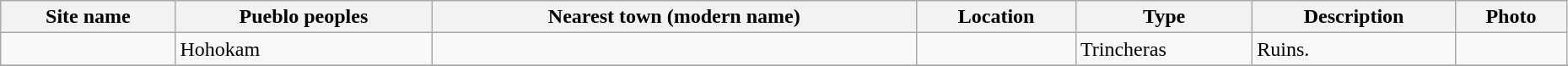<table class="wikitable sortable" style="width:98%">
<tr>
<th>Site name</th>
<th>Pueblo peoples</th>
<th>Nearest town (modern name)</th>
<th>Location</th>
<th>Type</th>
<th>Description</th>
<th>Photo</th>
</tr>
<tr>
<td></td>
<td>Hohokam</td>
<td></td>
<td></td>
<td>Trincheras</td>
<td>Ruins.</td>
<td></td>
</tr>
<tr>
</tr>
</table>
